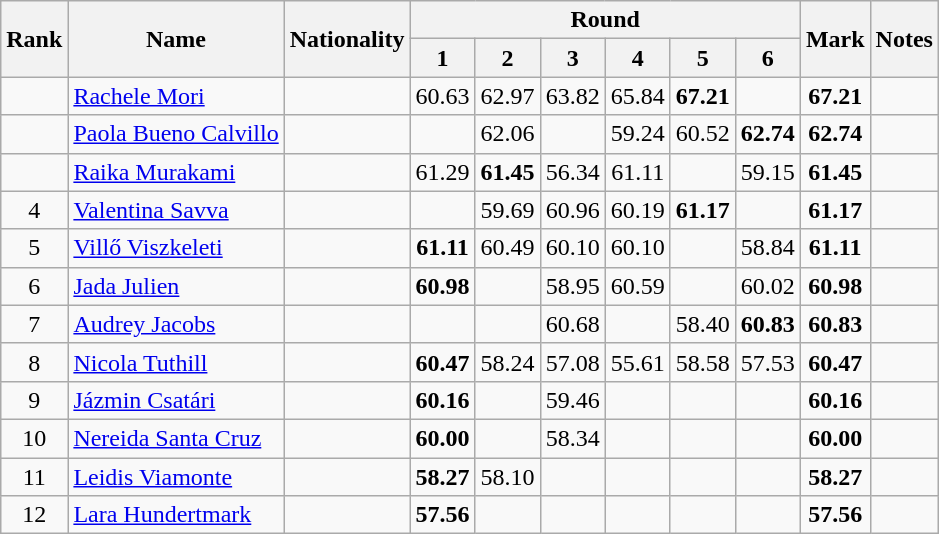<table class="wikitable sortable" style="text-align:center">
<tr>
<th rowspan=2>Rank</th>
<th rowspan=2>Name</th>
<th rowspan=2>Nationality</th>
<th colspan=6>Round</th>
<th rowspan=2>Mark</th>
<th rowspan=2>Notes</th>
</tr>
<tr>
<th>1</th>
<th>2</th>
<th>3</th>
<th>4</th>
<th>5</th>
<th>6</th>
</tr>
<tr>
<td></td>
<td align="left"><a href='#'>Rachele Mori</a></td>
<td align="left"></td>
<td>60.63</td>
<td>62.97</td>
<td>63.82</td>
<td>65.84</td>
<td><strong>67.21</strong></td>
<td></td>
<td><strong>67.21</strong></td>
<td></td>
</tr>
<tr>
<td></td>
<td align="left"><a href='#'>Paola Bueno Calvillo</a></td>
<td align="left"></td>
<td></td>
<td>62.06</td>
<td></td>
<td>59.24</td>
<td>60.52</td>
<td><strong>62.74</strong></td>
<td><strong>62.74</strong></td>
<td></td>
</tr>
<tr>
<td></td>
<td align="left"><a href='#'>Raika Murakami</a></td>
<td align="left"></td>
<td>61.29</td>
<td><strong>61.45</strong></td>
<td>56.34</td>
<td>61.11</td>
<td></td>
<td>59.15</td>
<td><strong>61.45</strong></td>
<td></td>
</tr>
<tr>
<td>4</td>
<td align="left"><a href='#'>Valentina Savva</a></td>
<td align="left"></td>
<td></td>
<td>59.69</td>
<td>60.96</td>
<td>60.19</td>
<td><strong>61.17</strong></td>
<td></td>
<td><strong>61.17 </strong></td>
<td></td>
</tr>
<tr>
<td>5</td>
<td align="left"><a href='#'>Villő Viszkeleti</a></td>
<td align="left"></td>
<td><strong>61.11</strong></td>
<td>60.49</td>
<td>60.10</td>
<td>60.10</td>
<td></td>
<td>58.84</td>
<td><strong>61.11</strong></td>
<td></td>
</tr>
<tr>
<td>6</td>
<td align="left"><a href='#'>Jada Julien</a></td>
<td align="left"></td>
<td><strong>60.98</strong></td>
<td></td>
<td>58.95</td>
<td>60.59</td>
<td></td>
<td>60.02</td>
<td><strong>60.98</strong></td>
<td></td>
</tr>
<tr>
<td>7</td>
<td align="left"><a href='#'>Audrey Jacobs</a></td>
<td align="left"></td>
<td></td>
<td></td>
<td>60.68</td>
<td></td>
<td>58.40</td>
<td><strong>60.83</strong></td>
<td><strong>60.83</strong></td>
<td></td>
</tr>
<tr>
<td>8</td>
<td align="left"><a href='#'>Nicola Tuthill</a></td>
<td align="left"></td>
<td><strong>60.47</strong></td>
<td>58.24</td>
<td>57.08</td>
<td>55.61</td>
<td>58.58</td>
<td>57.53</td>
<td><strong>60.47</strong></td>
<td></td>
</tr>
<tr>
<td>9</td>
<td align="left"><a href='#'>Jázmin Csatári</a></td>
<td align="left"></td>
<td><strong>60.16</strong></td>
<td></td>
<td>59.46</td>
<td></td>
<td></td>
<td></td>
<td><strong>60.16</strong></td>
<td></td>
</tr>
<tr>
<td>10</td>
<td align="left"><a href='#'>Nereida Santa Cruz</a></td>
<td align="left"></td>
<td><strong>60.00</strong></td>
<td></td>
<td>58.34</td>
<td></td>
<td></td>
<td></td>
<td><strong>60.00</strong></td>
<td></td>
</tr>
<tr>
<td>11</td>
<td align="left"><a href='#'>Leidis Viamonte</a></td>
<td align="left"></td>
<td><strong>58.27</strong></td>
<td>58.10</td>
<td></td>
<td></td>
<td></td>
<td></td>
<td><strong>58.27</strong></td>
<td></td>
</tr>
<tr>
<td>12</td>
<td align="left"><a href='#'>Lara Hundertmark</a></td>
<td align="left"></td>
<td><strong>57.56</strong></td>
<td></td>
<td></td>
<td></td>
<td></td>
<td></td>
<td><strong>57.56</strong></td>
<td></td>
</tr>
</table>
